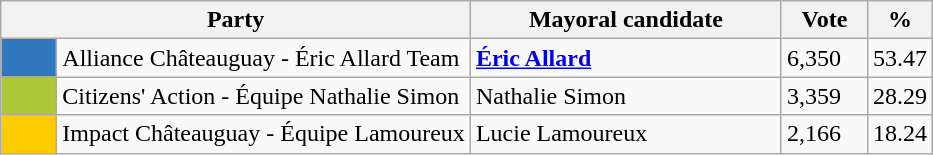<table class="wikitable">
<tr>
<th bgcolor="#DDDDFF" width="230px" colspan="2">Party</th>
<th bgcolor="#DDDDFF" width="200px">Mayoral candidate</th>
<th bgcolor="#DDDDFF" width="50px">Vote</th>
<th bgcolor="#DDDDFF" width="30px">%</th>
</tr>
<tr>
<td bgcolor=#3077bd width="30px"> </td>
<td>Alliance Châteauguay - Éric Allard Team</td>
<td><strong><a href='#'>Éric Allard</a></strong></td>
<td>6,350</td>
<td>53.47</td>
</tr>
<tr>
<td bgcolor=#AEC736  width="30px"> </td>
<td>Citizens' Action - Équipe Nathalie Simon</td>
<td>Nathalie Simon</td>
<td>3,359</td>
<td>28.29</td>
</tr>
<tr>
<td bgcolor=#fecc00 width="30px"> </td>
<td>Impact Châteauguay - Équipe Lamoureux</td>
<td>Lucie Lamoureux</td>
<td>2,166</td>
<td>18.24</td>
</tr>
</table>
